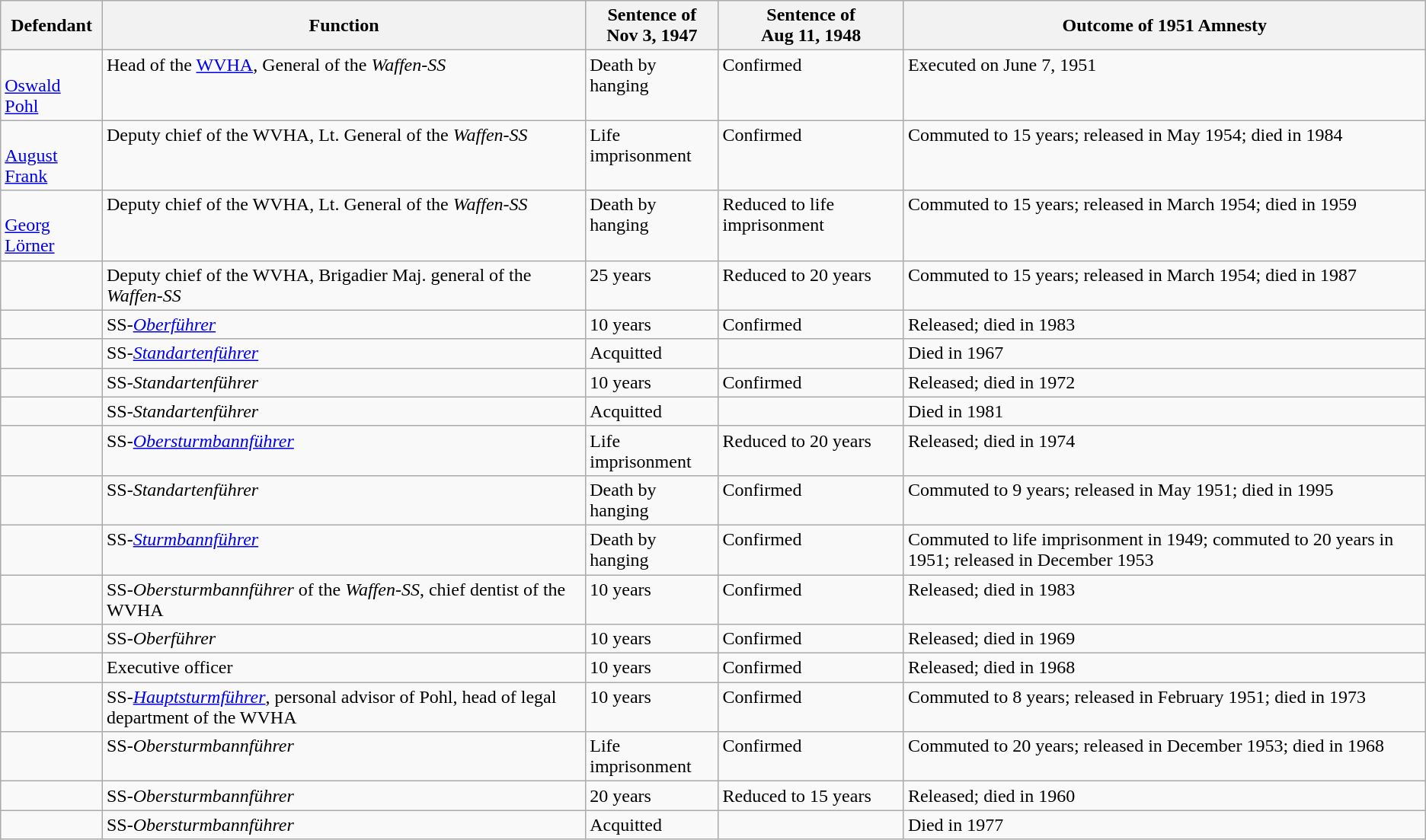<table class="wikitable">
<tr>
<th align="left">Defendant</th>
<th align="left">Function</th>
<th align="left">Sentence of<br>Nov 3, 1947</th>
<th align="left">Sentence of<br>Aug 11, 1948</th>
<th align="left">Outcome of 1951 Amnesty</th>
</tr>
<tr>
<td valign="top"><br><a href='#'>Oswald Pohl</a></td>
<td valign="top">Head of the <a href='#'>WVHA</a>, General of the <em>Waffen-SS</em></td>
<td valign="top">Death by hanging</td>
<td valign="top">Confirmed</td>
<td valign="top">Executed on June 7, 1951</td>
</tr>
<tr>
<td valign="top"><br><a href='#'>August Frank</a></td>
<td valign="top">Deputy chief of the WVHA, Lt. General of the <em>Waffen-SS</em></td>
<td valign="top">Life imprisonment</td>
<td valign="top">Confirmed</td>
<td valign="top">Commuted to 15 years; released in May 1954; died in 1984</td>
</tr>
<tr>
<td valign="top"><br><a href='#'>Georg Lörner</a></td>
<td valign="top">Deputy chief of the WVHA, Lt. General of the <em>Waffen-SS</em></td>
<td valign="top">Death by hanging</td>
<td valign="top">Reduced to life imprisonment</td>
<td valign="top">Commuted to 15 years; released in March 1954; died in 1959</td>
</tr>
<tr>
<td valign="top"><br></td>
<td valign="top">Deputy chief of the WVHA, Brigadier Maj. general of the <em>Waffen-SS</em></td>
<td valign="top">25 years</td>
<td valign="top">Reduced to 20 years</td>
<td valign="top">Commuted to 15 years; released in March 1954; died in 1987</td>
</tr>
<tr>
<td valign="top"><br></td>
<td valign="top">SS-<em><a href='#'>Oberführer</a></em></td>
<td valign="top">10 years</td>
<td valign="top">Confirmed</td>
<td valign="top">Released; died in 1983</td>
</tr>
<tr>
<td valign="top"><br></td>
<td valign="top">SS-<em><a href='#'>Standartenführer</a></em></td>
<td valign="top">Acquitted</td>
<td> </td>
<td valign="top">Died in 1967</td>
</tr>
<tr>
<td valign="top"><br></td>
<td valign="top">SS-<em>Standartenführer</em></td>
<td valign="top">10 years</td>
<td valign="top">Confirmed</td>
<td valign="top">Released; died in 1972</td>
</tr>
<tr>
<td valign="top"><br></td>
<td valign="top">SS-<em>Standartenführer</em></td>
<td valign="top">Acquitted</td>
<td> </td>
<td valign="top">Died in 1981</td>
</tr>
<tr>
<td valign="top"><br></td>
<td valign="top">SS-<em><a href='#'>Obersturmbannführer</a></em></td>
<td valign="top">Life imprisonment</td>
<td valign="top">Reduced to 20 years</td>
<td valign="top">Released; died in 1974</td>
</tr>
<tr>
<td valign="top"><br></td>
<td valign="top">SS-<em>Standartenführer</em></td>
<td valign="top">Death by hanging</td>
<td valign="top">Confirmed</td>
<td valign="top">Commuted to 9 years; released in May 1951; died in 1995</td>
</tr>
<tr>
<td valign="top"><br></td>
<td valign="top">SS-<em><a href='#'>Sturmbannführer</a></em></td>
<td valign="top">Death by hanging</td>
<td valign="top">Confirmed</td>
<td valign="top">Commuted to life imprisonment in 1949; commuted to 20 years in 1951; released in December 1953</td>
</tr>
<tr>
<td valign="top"><br></td>
<td valign="top">SS-<em>Obersturmbannführer</em> of the <em>Waffen-SS</em>, chief dentist of the WVHA</td>
<td valign="top">10 years</td>
<td valign="top">Confirmed</td>
<td valign="top">Released; died in 1983</td>
</tr>
<tr>
<td valign="top"><br></td>
<td valign="top">SS-<em>Oberführer</em></td>
<td valign="top">10 years</td>
<td valign="top">Confirmed</td>
<td valign="top">Released; died in 1969</td>
</tr>
<tr>
<td valign="top"><br></td>
<td valign="top">Executive officer</td>
<td valign="top">10 years</td>
<td valign="top">Confirmed</td>
<td valign="top">Released; died in 1968</td>
</tr>
<tr>
<td valign="top"><br></td>
<td valign="top">SS-<em><a href='#'>Hauptsturmführer</a></em>, personal advisor of Pohl, head of legal department of the WVHA</td>
<td valign="top">10 years</td>
<td valign="top">Confirmed</td>
<td valign="top">Commuted to 8 years; released in February 1951; died in 1973</td>
</tr>
<tr>
<td valign="top"><br></td>
<td valign="top">SS-<em>Obersturmbannführer</em></td>
<td valign="top">Life imprisonment</td>
<td valign="top">Confirmed</td>
<td valign="top">Commuted to 20 years; released in December 1953; died in 1968</td>
</tr>
<tr>
<td valign="top"><br></td>
<td valign="top">SS-<em>Obersturmbannführer</em></td>
<td valign="top">20 years</td>
<td valign="top">Reduced to 15 years</td>
<td valign="top">Released; died in 1960</td>
</tr>
<tr>
<td valign="top"><br></td>
<td valign="top">SS-<em>Obersturmbannführer</em></td>
<td valign="top">Acquitted</td>
<td> </td>
<td valign="top">Died in 1977</td>
</tr>
</table>
